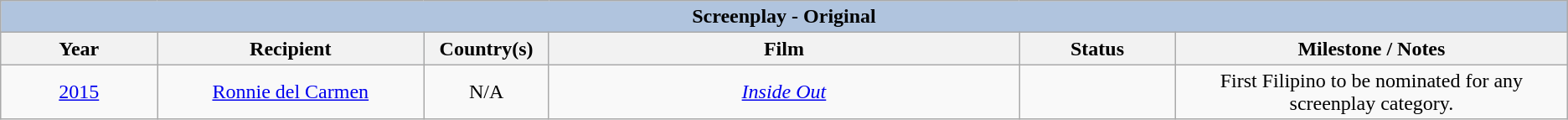<table class="wikitable" style="text-align: center">
<tr>
<th colspan="6" style="background:#B0C4DE;">Screenplay - Original</th>
</tr>
<tr style="background:#ebf5ff;">
<th width="10%">Year</th>
<th width="17%">Recipient</th>
<th width="8%">Country(s)</th>
<th width="30%">Film</th>
<th width="10%">Status</th>
<th width="25%">Milestone / Notes</th>
</tr>
<tr>
<td><a href='#'>2015</a><br></td>
<td><a href='#'>Ronnie del Carmen</a></td>
<td>N/A</td>
<td><em><a href='#'>Inside Out</a></em></td>
<td></td>
<td>First Filipino to be nominated for any screenplay category.</td>
</tr>
</table>
